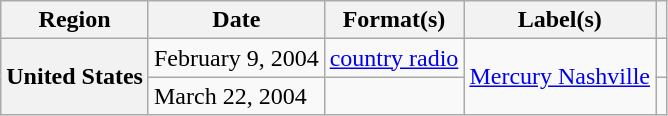<table class="wikitable">
<tr>
<th scope="col">Region</th>
<th scope="col">Date</th>
<th scope="col">Format(s)</th>
<th scope="col">Label(s)</th>
<th scope="col"></th>
</tr>
<tr>
<th scope="row" rowspan="2">United States</th>
<td>February 9, 2004</td>
<td><a href='#'>country radio</a></td>
<td rowspan="2"><a href='#'>Mercury Nashville</a></td>
<td></td>
</tr>
<tr>
<td>March 22, 2004</td>
<td></td>
<td></td>
</tr>
</table>
